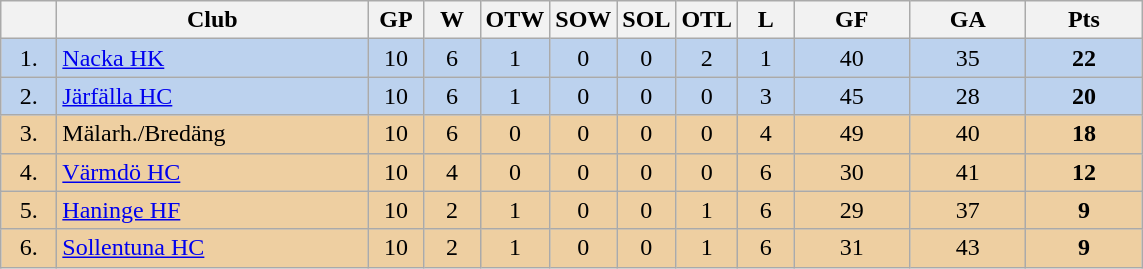<table class="wikitable">
<tr>
<th width="30"></th>
<th width="200">Club</th>
<th width="30">GP</th>
<th width="30">W</th>
<th width="30">OTW</th>
<th width="30">SOW</th>
<th width="30">SOL</th>
<th width="30">OTL</th>
<th width="30">L</th>
<th width="70">GF</th>
<th width="70">GA</th>
<th width="70">Pts</th>
</tr>
<tr bgcolor="#BCD2EE" align="center">
<td>1.</td>
<td align="left"><a href='#'>Nacka HK</a></td>
<td>10</td>
<td>6</td>
<td>1</td>
<td>0</td>
<td>0</td>
<td>2</td>
<td>1</td>
<td>40</td>
<td>35</td>
<td><strong>22</strong></td>
</tr>
<tr bgcolor="#BCD2EE" align="center">
<td>2.</td>
<td align="left"><a href='#'>Järfälla HC</a></td>
<td>10</td>
<td>6</td>
<td>1</td>
<td>0</td>
<td>0</td>
<td>0</td>
<td>3</td>
<td>45</td>
<td>28</td>
<td><strong>20</strong></td>
</tr>
<tr bgcolor="#EECFA1" align="center">
<td>3.</td>
<td align="left">Mälarh./Bredäng</td>
<td>10</td>
<td>6</td>
<td>0</td>
<td>0</td>
<td>0</td>
<td>0</td>
<td>4</td>
<td>49</td>
<td>40</td>
<td><strong>18</strong></td>
</tr>
<tr bgcolor="#EECFA1" align="center">
<td>4.</td>
<td align="left"><a href='#'>Värmdö HC</a></td>
<td>10</td>
<td>4</td>
<td>0</td>
<td>0</td>
<td>0</td>
<td>0</td>
<td>6</td>
<td>30</td>
<td>41</td>
<td><strong>12</strong></td>
</tr>
<tr bgcolor="#EECFA1" align="center">
<td>5.</td>
<td align="left"><a href='#'>Haninge HF</a></td>
<td>10</td>
<td>2</td>
<td>1</td>
<td>0</td>
<td>0</td>
<td>1</td>
<td>6</td>
<td>29</td>
<td>37</td>
<td><strong>9</strong></td>
</tr>
<tr bgcolor="#EECFA1" align="center">
<td>6.</td>
<td align="left"><a href='#'>Sollentuna HC</a></td>
<td>10</td>
<td>2</td>
<td>1</td>
<td>0</td>
<td>0</td>
<td>1</td>
<td>6</td>
<td>31</td>
<td>43</td>
<td><strong>9</strong></td>
</tr>
</table>
